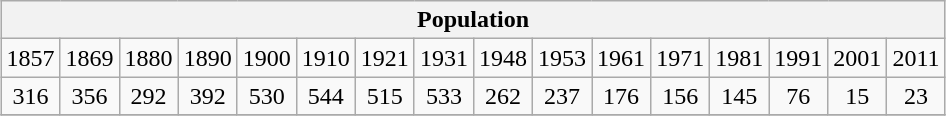<table class="wikitable" style="margin: 0.5em auto; text-align: center;">
<tr>
<th colspan="16">Population</th>
</tr>
<tr>
<td>1857</td>
<td>1869</td>
<td>1880</td>
<td>1890</td>
<td>1900</td>
<td>1910</td>
<td>1921</td>
<td>1931</td>
<td>1948</td>
<td>1953</td>
<td>1961</td>
<td>1971</td>
<td>1981</td>
<td>1991</td>
<td>2001</td>
<td>2011</td>
</tr>
<tr>
<td>316</td>
<td>356</td>
<td>292</td>
<td>392</td>
<td>530</td>
<td>544</td>
<td>515</td>
<td>533</td>
<td>262</td>
<td>237</td>
<td>176</td>
<td>156</td>
<td>145</td>
<td>76</td>
<td>15</td>
<td>23</td>
</tr>
<tr>
</tr>
</table>
